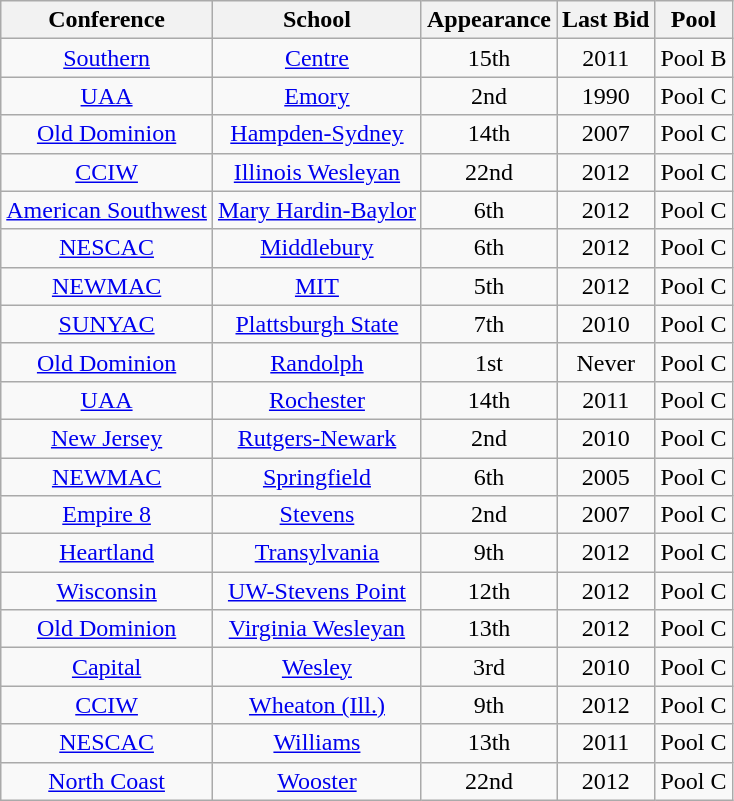<table class="wikitable sortable" style="text-align: center;">
<tr>
<th><strong>Conference</strong></th>
<th><strong>School</strong></th>
<th class=unsortable><strong>Appearance</strong></th>
<th><strong>Last Bid</strong></th>
<th><strong>Pool</strong></th>
</tr>
<tr>
<td><a href='#'>Southern</a></td>
<td><a href='#'>Centre</a></td>
<td>15th</td>
<td>2011</td>
<td>Pool B</td>
</tr>
<tr>
<td><a href='#'>UAA</a></td>
<td><a href='#'>Emory</a></td>
<td>2nd</td>
<td>1990</td>
<td>Pool C</td>
</tr>
<tr>
<td><a href='#'>Old Dominion</a></td>
<td><a href='#'>Hampden-Sydney</a></td>
<td>14th</td>
<td>2007</td>
<td>Pool C</td>
</tr>
<tr>
<td><a href='#'>CCIW</a></td>
<td><a href='#'>Illinois Wesleyan</a></td>
<td>22nd</td>
<td>2012</td>
<td>Pool C</td>
</tr>
<tr>
<td><a href='#'>American Southwest</a></td>
<td><a href='#'>Mary Hardin-Baylor</a></td>
<td>6th</td>
<td>2012</td>
<td>Pool C</td>
</tr>
<tr>
<td><a href='#'>NESCAC</a></td>
<td><a href='#'>Middlebury</a></td>
<td>6th</td>
<td>2012</td>
<td>Pool C</td>
</tr>
<tr>
<td><a href='#'>NEWMAC</a></td>
<td><a href='#'>MIT</a></td>
<td>5th</td>
<td>2012</td>
<td>Pool C</td>
</tr>
<tr>
<td><a href='#'>SUNYAC</a></td>
<td><a href='#'>Plattsburgh State</a></td>
<td>7th</td>
<td>2010</td>
<td>Pool C</td>
</tr>
<tr>
<td><a href='#'>Old Dominion</a></td>
<td><a href='#'>Randolph</a></td>
<td>1st</td>
<td>Never</td>
<td>Pool C</td>
</tr>
<tr>
<td><a href='#'>UAA</a></td>
<td><a href='#'>Rochester</a></td>
<td>14th</td>
<td>2011</td>
<td>Pool C</td>
</tr>
<tr>
<td><a href='#'>New Jersey</a></td>
<td><a href='#'>Rutgers-Newark</a></td>
<td>2nd</td>
<td>2010</td>
<td>Pool C</td>
</tr>
<tr>
<td><a href='#'>NEWMAC</a></td>
<td><a href='#'>Springfield</a></td>
<td>6th</td>
<td>2005</td>
<td>Pool C</td>
</tr>
<tr>
<td><a href='#'>Empire 8</a></td>
<td><a href='#'>Stevens</a></td>
<td>2nd</td>
<td>2007</td>
<td>Pool C</td>
</tr>
<tr>
<td><a href='#'>Heartland</a></td>
<td><a href='#'>Transylvania</a></td>
<td>9th</td>
<td>2012</td>
<td>Pool C</td>
</tr>
<tr>
<td><a href='#'>Wisconsin</a></td>
<td><a href='#'>UW-Stevens Point</a></td>
<td>12th</td>
<td>2012</td>
<td>Pool C</td>
</tr>
<tr>
<td><a href='#'>Old Dominion</a></td>
<td><a href='#'>Virginia Wesleyan</a></td>
<td>13th</td>
<td>2012</td>
<td>Pool C</td>
</tr>
<tr>
<td><a href='#'>Capital</a></td>
<td><a href='#'>Wesley</a></td>
<td>3rd</td>
<td>2010</td>
<td>Pool C</td>
</tr>
<tr>
<td><a href='#'>CCIW</a></td>
<td><a href='#'>Wheaton (Ill.)</a></td>
<td>9th</td>
<td>2012</td>
<td>Pool C</td>
</tr>
<tr>
<td><a href='#'>NESCAC</a></td>
<td><a href='#'>Williams</a></td>
<td>13th</td>
<td>2011</td>
<td>Pool C</td>
</tr>
<tr>
<td><a href='#'>North Coast</a></td>
<td><a href='#'>Wooster</a></td>
<td>22nd</td>
<td>2012</td>
<td>Pool C</td>
</tr>
</table>
